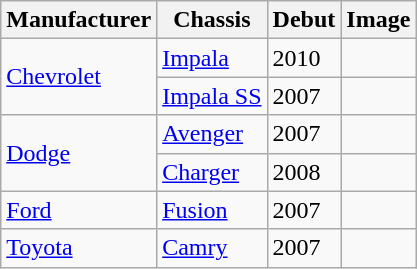<table class="wikitable">
<tr>
<th>Manufacturer</th>
<th>Chassis</th>
<th>Debut</th>
<th>Image</th>
</tr>
<tr>
<td rowspan="2"><a href='#'>Chevrolet</a></td>
<td><a href='#'>Impala</a></td>
<td>2010</td>
<td></td>
</tr>
<tr>
<td><a href='#'>Impala SS</a></td>
<td>2007</td>
<td></td>
</tr>
<tr>
<td rowspan="2"><a href='#'>Dodge</a></td>
<td><a href='#'>Avenger</a></td>
<td>2007</td>
<td></td>
</tr>
<tr>
<td><a href='#'>Charger</a></td>
<td>2008</td>
<td></td>
</tr>
<tr>
<td><a href='#'>Ford</a></td>
<td><a href='#'>Fusion</a></td>
<td>2007</td>
<td></td>
</tr>
<tr>
<td><a href='#'>Toyota</a></td>
<td><a href='#'>Camry</a></td>
<td>2007</td>
<td></td>
</tr>
</table>
